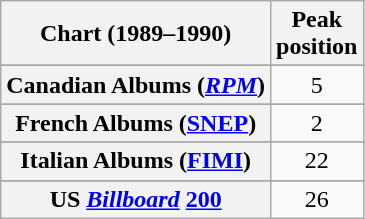<table class="wikitable plainrowheaders sortable">
<tr>
<th>Chart (1989–1990)</th>
<th>Peak<br>position</th>
</tr>
<tr>
</tr>
<tr>
</tr>
<tr>
<th scope="row">Canadian Albums (<em><a href='#'>RPM</a></em>)</th>
<td align=center>5</td>
</tr>
<tr>
</tr>
<tr>
<th scope="row">French Albums (<a href='#'>SNEP</a>)</th>
<td align="center">2</td>
</tr>
<tr>
</tr>
<tr>
<th scope="row">Italian Albums (<a href='#'>FIMI</a>)</th>
<td align=center>22</td>
</tr>
<tr>
</tr>
<tr>
</tr>
<tr>
</tr>
<tr>
</tr>
<tr>
</tr>
<tr>
<th scope="row">US <em><a href='#'>Billboard</a></em> <a href='#'>200</a></th>
<td align=center>26</td>
</tr>
</table>
